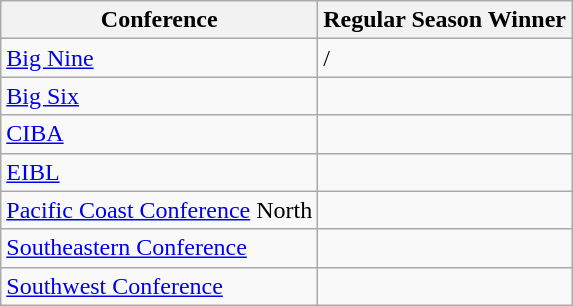<table class="wikitable">
<tr>
<th>Conference</th>
<th>Regular Season Winner</th>
</tr>
<tr>
<td><a href='#'>Big Nine</a></td>
<td>/</td>
</tr>
<tr>
<td><a href='#'>Big Six</a></td>
<td></td>
</tr>
<tr>
<td><a href='#'>CIBA</a></td>
<td></td>
</tr>
<tr>
<td><a href='#'>EIBL</a></td>
<td></td>
</tr>
<tr>
<td><a href='#'>Pacific Coast Conference</a> North</td>
<td></td>
</tr>
<tr>
<td><a href='#'>Southeastern Conference</a></td>
<td></td>
</tr>
<tr>
<td><a href='#'>Southwest Conference</a></td>
<td></td>
</tr>
</table>
